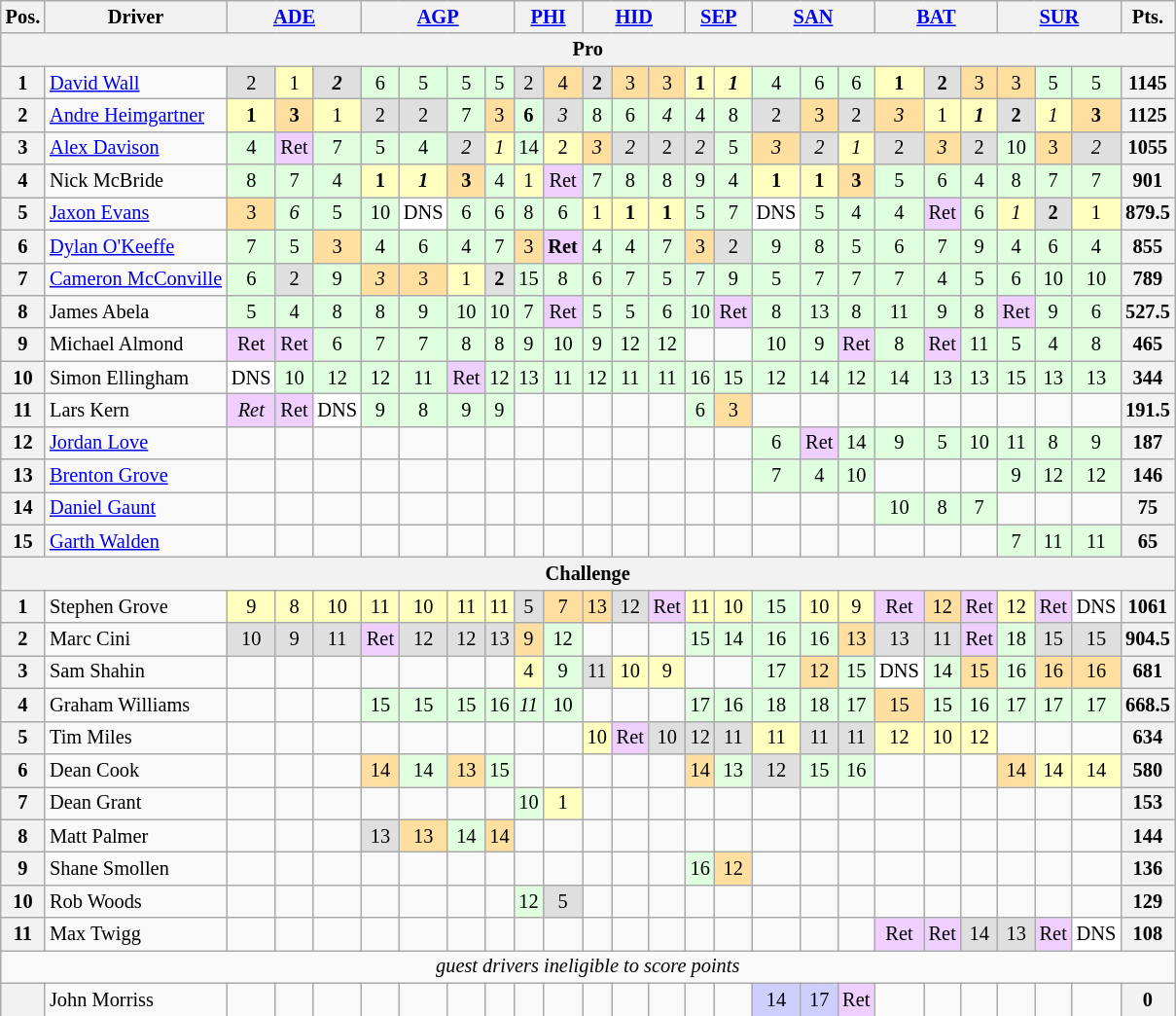<table class="wikitable" style="font-size: 85%; text-align: center;">
<tr>
<th>Pos.</th>
<th>Driver</th>
<th colspan="3"><a href='#'>ADE</a><br></th>
<th colspan="4"><a href='#'>AGP</a><br></th>
<th colspan="2"><a href='#'>PHI</a><br></th>
<th colspan="3"><a href='#'>HID</a><br></th>
<th colspan="2"><a href='#'>SEP</a><br></th>
<th colspan="3"><a href='#'>SAN</a><br></th>
<th colspan="3"><a href='#'>BAT</a><br></th>
<th colspan="3"><a href='#'>SUR</a><br></th>
<th>Pts.</th>
</tr>
<tr>
<th colspan="26">Pro</th>
</tr>
<tr>
<th>1</th>
<td align="left"><a href='#'>David Wall</a></td>
<td style="background:#dfdfdf;">2</td>
<td style="background:#ffffbf;">1</td>
<td style="background:#dfdfdf;"><strong><em>2</em></strong></td>
<td style="background:#dfffdf;">6</td>
<td style="background:#dfffdf;">5</td>
<td style="background:#dfffdf;">5</td>
<td style="background:#dfffdf;">5</td>
<td style="background:#dfdfdf;">2</td>
<td style="background:#ffdf9f;">4</td>
<td style="background:#dfdfdf;"><strong>2</strong></td>
<td style="background:#ffdf9f;">3</td>
<td style="background:#ffdf9f;">3</td>
<td style="background:#ffffbf;"><strong>1</strong></td>
<td style="background:#ffffbf;"><strong><em>1</em></strong></td>
<td style="background:#dfffdf;">4</td>
<td style="background:#dfffdf;">6</td>
<td style="background:#dfffdf;">6</td>
<td style="background:#ffffbf;"><strong>1</strong></td>
<td style="background:#dfdfdf;"><strong>2</strong></td>
<td style="background:#ffdf9f;">3</td>
<td style="background:#ffdf9f;">3</td>
<td style="background:#dfffdf;">5</td>
<td style="background:#dfffdf;">5</td>
<th>1145</th>
</tr>
<tr>
<th>2</th>
<td align="left"><a href='#'>Andre Heimgartner</a></td>
<td style="background:#ffffbf;"><strong>1</strong></td>
<td style="background:#ffdf9f;"><strong>3</strong></td>
<td style="background:#ffffbf;">1</td>
<td style="background:#dfdfdf;">2</td>
<td style="background:#dfdfdf;">2</td>
<td style="background:#dfffdf;">7</td>
<td style="background:#ffdf9f;">3</td>
<td style="background:#dfffdf;"><strong>6</strong></td>
<td style="background:#dfdfdf;"><em>3</em></td>
<td style="background:#dfffdf;">8</td>
<td style="background:#dfffdf;">6</td>
<td style="background:#dfffdf;"><em>4</em></td>
<td style="background:#dfffdf;">4</td>
<td style="background:#dfffdf;">8</td>
<td style="background:#dfdfdf;">2</td>
<td style="background:#ffdf9f;">3</td>
<td style="background:#dfdfdf;">2</td>
<td style="background:#ffdf9f;"><em>3</em></td>
<td style="background:#ffffbf;">1</td>
<td style="background:#ffffbf;"><strong><em>1</em></strong></td>
<td style="background:#dfdfdf;"><strong>2</strong></td>
<td style="background:#ffffbf;"><em>1</em></td>
<td style="background:#ffdf9f;"><strong>3</strong></td>
<th>1125</th>
</tr>
<tr>
<th>3</th>
<td align="left"><a href='#'>Alex Davison</a></td>
<td style="background:#dfffdf;">4</td>
<td style="background:#efcfff;">Ret</td>
<td style="background:#dfffdf;">7</td>
<td style="background:#dfffdf;">5</td>
<td style="background:#dfffdf;">4</td>
<td style="background:#dfdfdf;"><em>2</em></td>
<td style="background:#ffffbf;"><em>1</em></td>
<td style="background:#dfffdf;">14</td>
<td style="background:#ffffbf;">2</td>
<td style="background:#ffdf9f;"><em>3</em></td>
<td style="background:#dfdfdf;"><em>2</em></td>
<td style="background:#dfdfdf;">2</td>
<td style="background:#dfdfdf;"><em>2</em></td>
<td style="background:#dfffdf;">5</td>
<td style="background:#ffdf9f;"><em>3</em></td>
<td style="background:#dfdfdf;"><em>2</em></td>
<td style="background:#ffffbf;"><em>1</em></td>
<td style="background:#dfdfdf;">2</td>
<td style="background:#ffdf9f;"><em>3</em></td>
<td style="background:#dfdfdf;">2</td>
<td style="background:#dfffdf;">10</td>
<td style="background:#ffdf9f;">3</td>
<td style="background:#dfdfdf;"><em>2</em></td>
<th>1055</th>
</tr>
<tr>
<th>4</th>
<td align="left">Nick McBride</td>
<td style="background:#dfffdf;">8</td>
<td style="background:#dfffdf;">7</td>
<td style="background:#dfffdf;">4</td>
<td style="background:#ffffbf;"><strong>1</strong></td>
<td style="background:#ffffbf;"><strong><em>1</em></strong></td>
<td style="background:#ffdf9f;"><strong>3</strong></td>
<td style="background:#dfffdf;">4</td>
<td style="background:#ffffbf;">1</td>
<td style="background:#efcfff;">Ret</td>
<td style="background:#dfffdf;">7</td>
<td style="background:#dfffdf;">8</td>
<td style="background:#dfffdf;">8</td>
<td style="background:#dfffdf;">9</td>
<td style="background:#dfffdf;">4</td>
<td style="background:#ffffbf;"><strong>1</strong></td>
<td style="background:#ffffbf;"><strong>1</strong></td>
<td style="background:#ffdf9f;"><strong>3</strong></td>
<td style="background:#dfffdf;">5</td>
<td style="background:#dfffdf;">6</td>
<td style="background:#dfffdf;">4</td>
<td style="background:#dfffdf;">8</td>
<td style="background:#dfffdf;">7</td>
<td style="background:#dfffdf;">7</td>
<th>901</th>
</tr>
<tr>
<th>5</th>
<td align="left"><a href='#'>Jaxon Evans</a></td>
<td style="background:#ffdf9f;">3</td>
<td style="background:#dfffdf;"><em>6</em></td>
<td style="background:#dfffdf;">5</td>
<td style="background:#dfffdf;">10</td>
<td style="background:#ffffff;">DNS</td>
<td style="background:#dfffdf;">6</td>
<td style="background:#dfffdf;">6</td>
<td style="background:#dfffdf;">8</td>
<td style="background:#dfffdf;">6</td>
<td style="background:#ffffbf;">1</td>
<td style="background:#ffffbf;"><strong>1</strong></td>
<td style="background:#ffffbf;"><strong>1</strong></td>
<td style="background:#dfffdf;">5</td>
<td style="background:#dfffdf;">7</td>
<td style="background:#ffffff;">DNS</td>
<td style="background:#dfffdf;">5</td>
<td style="background:#dfffdf;">4</td>
<td style="background:#dfffdf;">4</td>
<td style="background:#efcfff;">Ret</td>
<td style="background:#dfffdf;">6</td>
<td style="background:#ffffbf;"><em>1</em></td>
<td style="background:#dfdfdf;"><strong>2</strong></td>
<td style="background:#ffffbf;">1</td>
<th>879.5</th>
</tr>
<tr>
<th>6</th>
<td align="left"><a href='#'>Dylan O'Keeffe</a></td>
<td style="background:#dfffdf;">7</td>
<td style="background:#dfffdf;">5</td>
<td style="background:#ffdf9f;">3</td>
<td style="background:#dfffdf;">4</td>
<td style="background:#dfffdf;">6</td>
<td style="background:#dfffdf;">4</td>
<td style="background:#dfffdf;">7</td>
<td style="background:#ffdf9f;">3</td>
<td style="background:#efcfff;"><strong>Ret</strong></td>
<td style="background:#dfffdf;">4</td>
<td style="background:#dfffdf;">4</td>
<td style="background:#dfffdf;">7</td>
<td style="background:#ffdf9f;">3</td>
<td style="background:#dfdfdf;">2</td>
<td style="background:#dfffdf;">9</td>
<td style="background:#dfffdf;">8</td>
<td style="background:#dfffdf;">5</td>
<td style="background:#dfffdf;">6</td>
<td style="background:#dfffdf;">7</td>
<td style="background:#dfffdf;">9</td>
<td style="background:#dfffdf;">4</td>
<td style="background:#dfffdf;">6</td>
<td style="background:#dfffdf;">4</td>
<th>855</th>
</tr>
<tr>
<th>7</th>
<td align="left"><a href='#'>Cameron McConville</a></td>
<td style="background:#dfffdf;">6</td>
<td style="background:#dfdfdf;">2</td>
<td style="background:#dfffdf;">9</td>
<td style="background:#ffdf9f;"><em>3</em></td>
<td style="background:#ffdf9f;">3</td>
<td style="background:#ffffbf;">1</td>
<td style="background:#dfdfdf;"><strong>2</strong></td>
<td style="background:#dfffdf;">15</td>
<td style="background:#dfffdf;">8</td>
<td style="background:#dfffdf;">6</td>
<td style="background:#dfffdf;">7</td>
<td style="background:#dfffdf;">5</td>
<td style="background:#dfffdf;">7</td>
<td style="background:#dfffdf;">9</td>
<td style="background:#dfffdf;">5</td>
<td style="background:#dfffdf;">7</td>
<td style="background:#dfffdf;">7</td>
<td style="background:#dfffdf;">7</td>
<td style="background:#dfffdf;">4</td>
<td style="background:#dfffdf;">5</td>
<td style="background:#dfffdf;">6</td>
<td style="background:#dfffdf;">10</td>
<td style="background:#dfffdf;">10</td>
<th>789</th>
</tr>
<tr>
<th>8</th>
<td align="left">James Abela</td>
<td style="background:#dfffdf;">5</td>
<td style="background:#dfffdf;">4</td>
<td style="background:#dfffdf;">8</td>
<td style="background:#dfffdf;">8</td>
<td style="background:#dfffdf;">9</td>
<td style="background:#dfffdf;">10</td>
<td style="background:#dfffdf;">10</td>
<td style="background:#dfffdf;">7</td>
<td style="background:#efcfff;">Ret</td>
<td style="background:#dfffdf;">5</td>
<td style="background:#dfffdf;">5</td>
<td style="background:#dfffdf;">6</td>
<td style="background:#dfffdf;">10</td>
<td style="background:#efcfff;">Ret</td>
<td style="background:#dfffdf;">8</td>
<td style="background:#dfffdf;">13</td>
<td style="background:#dfffdf;">8</td>
<td style="background:#dfffdf;">11</td>
<td style="background:#dfffdf;">9</td>
<td style="background:#dfffdf;">8</td>
<td style="background:#efcfff;">Ret</td>
<td style="background:#dfffdf;">9</td>
<td style="background:#dfffdf;">6</td>
<th>527.5</th>
</tr>
<tr>
<th>9</th>
<td align="left">Michael Almond</td>
<td style="background:#efcfff;">Ret</td>
<td style="background:#efcfff;">Ret</td>
<td style="background:#dfffdf;">6</td>
<td style="background:#dfffdf;">7</td>
<td style="background:#dfffdf;">7</td>
<td style="background:#dfffdf;">8</td>
<td style="background:#dfffdf;">8</td>
<td style="background:#dfffdf;">9</td>
<td style="background:#dfffdf;">10</td>
<td style="background:#dfffdf;">9</td>
<td style="background:#dfffdf;">12</td>
<td style="background:#dfffdf;">12</td>
<td></td>
<td></td>
<td style="background:#dfffdf;">10</td>
<td style="background:#dfffdf;">9</td>
<td style="background:#efcfff;">Ret</td>
<td style="background:#dfffdf;">8</td>
<td style="background:#efcfff;">Ret</td>
<td style="background:#dfffdf;">11</td>
<td style="background:#dfffdf;">5</td>
<td style="background:#dfffdf;">4</td>
<td style="background:#dfffdf;">8</td>
<th>465</th>
</tr>
<tr>
<th>10</th>
<td align="left">Simon Ellingham</td>
<td style="background:#ffffff;">DNS</td>
<td style="background:#dfffdf;">10</td>
<td style="background:#dfffdf;">12</td>
<td style="background:#dfffdf;">12</td>
<td style="background:#dfffdf;">11</td>
<td style="background:#efcfff;">Ret</td>
<td style="background:#dfffdf;">12</td>
<td style="background:#dfffdf;">13</td>
<td style="background:#dfffdf;">11</td>
<td style="background:#dfffdf;">12</td>
<td style="background:#dfffdf;">11</td>
<td style="background:#dfffdf;">11</td>
<td style="background:#dfffdf;">16</td>
<td style="background:#dfffdf;">15</td>
<td style="background:#dfffdf;">12</td>
<td style="background:#dfffdf;">14</td>
<td style="background:#dfffdf;">12</td>
<td style="background:#dfffdf;">14</td>
<td style="background:#dfffdf;">13</td>
<td style="background:#dfffdf;">13</td>
<td style="background:#dfffdf;">15</td>
<td style="background:#dfffdf;">13</td>
<td style="background:#dfffdf;">13</td>
<th>344</th>
</tr>
<tr>
<th>11</th>
<td align="left">Lars Kern</td>
<td style="background:#efcfff;"><em>Ret</em></td>
<td style="background:#efcfff;">Ret</td>
<td style="background:#ffffff;">DNS</td>
<td style="background:#dfffdf;">9</td>
<td style="background:#dfffdf;">8</td>
<td style="background:#dfffdf;">9</td>
<td style="background:#dfffdf;">9</td>
<td></td>
<td></td>
<td></td>
<td></td>
<td></td>
<td style="background:#dfffdf;">6</td>
<td style="background:#ffdf9f;">3</td>
<td></td>
<td></td>
<td></td>
<td></td>
<td></td>
<td></td>
<td></td>
<td></td>
<td></td>
<th>191.5</th>
</tr>
<tr>
<th>12</th>
<td align="left"><a href='#'>Jordan Love</a></td>
<td></td>
<td></td>
<td></td>
<td></td>
<td></td>
<td></td>
<td></td>
<td></td>
<td></td>
<td></td>
<td></td>
<td></td>
<td></td>
<td></td>
<td style="background:#dfffdf;">6</td>
<td style="background:#efcfff;">Ret</td>
<td style="background:#dfffdf;">14</td>
<td style="background:#dfffdf;">9</td>
<td style="background:#dfffdf;">5</td>
<td style="background:#dfffdf;">10</td>
<td style="background:#dfffdf;">11</td>
<td style="background:#dfffdf;">8</td>
<td style="background:#dfffdf;">9</td>
<th>187</th>
</tr>
<tr>
<th>13</th>
<td align="left"><a href='#'>Brenton Grove</a></td>
<td></td>
<td></td>
<td></td>
<td></td>
<td></td>
<td></td>
<td></td>
<td></td>
<td></td>
<td></td>
<td></td>
<td></td>
<td></td>
<td></td>
<td style="background:#dfffdf;">7</td>
<td style="background:#dfffdf;">4</td>
<td style="background:#dfffdf;">10</td>
<td></td>
<td></td>
<td></td>
<td style="background:#dfffdf;">9</td>
<td style="background:#dfffdf;">12</td>
<td style="background:#dfffdf;">12</td>
<th>146</th>
</tr>
<tr>
<th>14</th>
<td align="left"><a href='#'>Daniel Gaunt</a></td>
<td></td>
<td></td>
<td></td>
<td></td>
<td></td>
<td></td>
<td></td>
<td></td>
<td></td>
<td></td>
<td></td>
<td></td>
<td></td>
<td></td>
<td></td>
<td></td>
<td></td>
<td style="background:#dfffdf;">10</td>
<td style="background:#dfffdf;">8</td>
<td style="background:#dfffdf;">7</td>
<td></td>
<td></td>
<td></td>
<th>75</th>
</tr>
<tr>
<th>15</th>
<td align="left"><a href='#'>Garth Walden</a></td>
<td></td>
<td></td>
<td></td>
<td></td>
<td></td>
<td></td>
<td></td>
<td></td>
<td></td>
<td></td>
<td></td>
<td></td>
<td></td>
<td></td>
<td></td>
<td></td>
<td></td>
<td></td>
<td></td>
<td></td>
<td style="background:#dfffdf;">7</td>
<td style="background:#dfffdf;">11</td>
<td style="background:#dfffdf;">11</td>
<th>65</th>
</tr>
<tr>
<th colspan="26">Challenge</th>
</tr>
<tr>
<th>1</th>
<td align="left">Stephen Grove</td>
<td style="background:#ffffbf;">9</td>
<td style="background:#ffffbf;">8</td>
<td style="background:#ffffbf;">10</td>
<td style="background:#ffffbf;">11</td>
<td style="background:#ffffbf;">10</td>
<td style="background:#ffffbf;">11</td>
<td style="background:#ffffbf;">11</td>
<td style="background:#dfdfdf;">5</td>
<td style="background:#ffdf9f;">7</td>
<td style="background:#ffdf9f;">13</td>
<td style="background:#dfdfdf;">12</td>
<td style="background:#efcfff;">Ret</td>
<td style="background:#ffffbf;">11</td>
<td style="background:#ffffbf;">10</td>
<td style="background:#dfffdf;">15</td>
<td style="background:#ffffbf;">10</td>
<td style="background:#ffffbf;">9</td>
<td style="background:#efcfff;">Ret</td>
<td style="background:#ffdf9f;">12</td>
<td style="background:#efcfff;">Ret</td>
<td style="background:#ffffbf;">12</td>
<td style="background:#efcfff;">Ret</td>
<td style="background:#ffffff;">DNS</td>
<th>1061</th>
</tr>
<tr>
<th>2</th>
<td align="left">Marc Cini</td>
<td style="background:#dfdfdf;">10</td>
<td style="background:#dfdfdf;">9</td>
<td style="background:#dfdfdf;">11</td>
<td style="background:#efcfff;">Ret</td>
<td style="background:#dfdfdf;">12</td>
<td style="background:#dfdfdf;">12</td>
<td style="background:#dfdfdf;">13</td>
<td style="background:#ffdf9f;">9</td>
<td style="background:#dfffdf;">12</td>
<td></td>
<td></td>
<td></td>
<td style="background:#dfffdf;">15</td>
<td style="background:#dfffdf;">14</td>
<td style="background:#dfffdf;">16</td>
<td style="background:#dfffdf;">16</td>
<td style="background:#ffdf9f;">13</td>
<td style="background:#dfdfdf;">13</td>
<td style="background:#dfdfdf;">11</td>
<td style="background:#efcfff;">Ret</td>
<td style="background:#dfffdf;">18</td>
<td style="background:#dfdfdf;">15</td>
<td style="background:#dfdfdf;">15</td>
<th>904.5</th>
</tr>
<tr>
<th>3</th>
<td align="left">Sam Shahin</td>
<td></td>
<td></td>
<td></td>
<td></td>
<td></td>
<td></td>
<td></td>
<td style="background:#ffffbf;">4</td>
<td style="background:#dfffdf;">9</td>
<td style="background:#dfdfdf;">11</td>
<td style="background:#ffffbf;">10</td>
<td style="background:#ffffbf;">9</td>
<td></td>
<td></td>
<td style="background:#dfffdf;">17</td>
<td style="background:#ffdf9f;">12</td>
<td style="background:#dfffdf;">15</td>
<td style="background:#ffffff;">DNS</td>
<td style="background:#dfffdf;">14</td>
<td style="background:#ffdf9f;">15</td>
<td style="background:#dfffdf;">16</td>
<td style="background:#ffdf9f;">16</td>
<td style="background:#ffdf9f;">16</td>
<th>681</th>
</tr>
<tr>
<th>4</th>
<td align="left">Graham Williams</td>
<td></td>
<td></td>
<td></td>
<td style="background:#dfffdf;">15</td>
<td style="background:#dfffdf;">15</td>
<td style="background:#dfffdf;">15</td>
<td style="background:#dfffdf;">16</td>
<td style="background:#dfffdf;"><em>11</em></td>
<td style="background:#dfffdf;">10</td>
<td></td>
<td></td>
<td></td>
<td style="background:#dfffdf;">17</td>
<td style="background:#dfffdf;">16</td>
<td style="background:#dfffdf;">18</td>
<td style="background:#dfffdf;">18</td>
<td style="background:#dfffdf;">17</td>
<td style="background:#ffdf9f;">15</td>
<td style="background:#dfffdf;">15</td>
<td style="background:#dfffdf;">16</td>
<td style="background:#dfffdf;">17</td>
<td style="background:#dfffdf;">17</td>
<td style="background:#dfffdf;">17</td>
<th>668.5</th>
</tr>
<tr>
<th>5</th>
<td align="left">Tim Miles</td>
<td></td>
<td></td>
<td></td>
<td></td>
<td></td>
<td></td>
<td></td>
<td></td>
<td></td>
<td style="background:#ffffbf;">10</td>
<td style="background:#efcfff;">Ret</td>
<td style="background:#dfdfdf;">10</td>
<td style="background:#dfdfdf;">12</td>
<td style="background:#dfdfdf;">11</td>
<td style="background:#ffffbf;">11</td>
<td style="background:#dfdfdf;">11</td>
<td style="background:#dfdfdf;">11</td>
<td style="background:#ffffbf;">12</td>
<td style="background:#ffffbf;">10</td>
<td style="background:#ffffbf;">12</td>
<td></td>
<td></td>
<td></td>
<th>634</th>
</tr>
<tr>
<th>6</th>
<td align="left">Dean Cook</td>
<td></td>
<td></td>
<td></td>
<td style="background:#ffdf9f;">14</td>
<td style="background:#dfffdf;">14</td>
<td style="background:#ffdf9f;">13</td>
<td style="background:#dfffdf;">15</td>
<td></td>
<td></td>
<td></td>
<td></td>
<td></td>
<td style="background:#ffdf9f;">14</td>
<td style="background:#dfffdf;">13</td>
<td style="background:#dfdfdf;">12</td>
<td style="background:#dfffdf;">15</td>
<td style="background:#dfffdf;">16</td>
<td></td>
<td></td>
<td></td>
<td style="background:#ffdf9f;">14</td>
<td style="background:#ffffbf;">14</td>
<td style="background:#ffffbf;">14</td>
<th>580</th>
</tr>
<tr>
<th>7</th>
<td align="left">Dean Grant</td>
<td></td>
<td></td>
<td></td>
<td></td>
<td></td>
<td></td>
<td></td>
<td style="background:#dfffdf;">10</td>
<td style="background:#ffffbf;">1</td>
<td></td>
<td></td>
<td></td>
<td></td>
<td></td>
<td></td>
<td></td>
<td></td>
<td></td>
<td></td>
<td></td>
<td></td>
<td></td>
<td></td>
<th>153</th>
</tr>
<tr>
<th>8</th>
<td align="left">Matt Palmer</td>
<td></td>
<td></td>
<td></td>
<td style="background:#dfdfdf;">13</td>
<td style="background:#ffdf9f;">13</td>
<td style="background:#dfffdf;">14</td>
<td style="background:#ffdf9f;">14</td>
<td></td>
<td></td>
<td></td>
<td></td>
<td></td>
<td></td>
<td></td>
<td></td>
<td></td>
<td></td>
<td></td>
<td></td>
<td></td>
<td></td>
<td></td>
<td></td>
<th>144</th>
</tr>
<tr>
<th>9</th>
<td align="left">Shane Smollen</td>
<td></td>
<td></td>
<td></td>
<td></td>
<td></td>
<td></td>
<td></td>
<td></td>
<td></td>
<td></td>
<td></td>
<td></td>
<td style="background:#dfffdf;">16</td>
<td style="background:#ffdf9f;">12</td>
<td></td>
<td></td>
<td></td>
<td></td>
<td></td>
<td></td>
<td></td>
<td></td>
<td></td>
<th>136</th>
</tr>
<tr>
<th>10</th>
<td align="left">Rob Woods</td>
<td></td>
<td></td>
<td></td>
<td></td>
<td></td>
<td></td>
<td></td>
<td style="background:#dfffdf;">12</td>
<td style="background:#dfdfdf;">5</td>
<td></td>
<td></td>
<td></td>
<td></td>
<td></td>
<td></td>
<td></td>
<td></td>
<td></td>
<td></td>
<td></td>
<td></td>
<td></td>
<td></td>
<th>129</th>
</tr>
<tr>
<th>11</th>
<td align="left">Max Twigg</td>
<td></td>
<td></td>
<td></td>
<td></td>
<td></td>
<td></td>
<td></td>
<td></td>
<td></td>
<td></td>
<td></td>
<td></td>
<td></td>
<td></td>
<td></td>
<td></td>
<td></td>
<td style="background:#efcfff;">Ret</td>
<td style="background:#efcfff;">Ret</td>
<td style="background:#dfdfdf;">14</td>
<td style="background:#dfdfdf;">13</td>
<td style="background:#efcfff;">Ret</td>
<td style="background:#ffffff;">DNS</td>
<th>108</th>
</tr>
<tr>
<td colspan="26"><em>guest drivers ineligible to score points</em></td>
</tr>
<tr>
<th></th>
<td align="left">John Morriss</td>
<td></td>
<td></td>
<td></td>
<td></td>
<td></td>
<td></td>
<td></td>
<td></td>
<td></td>
<td></td>
<td></td>
<td></td>
<td></td>
<td></td>
<td style="background:#cfcfff;">14</td>
<td style="background:#cfcfff;">17</td>
<td style="background:#efcfff;">Ret</td>
<td></td>
<td></td>
<td></td>
<td></td>
<td></td>
<td></td>
<th>0</th>
</tr>
</table>
